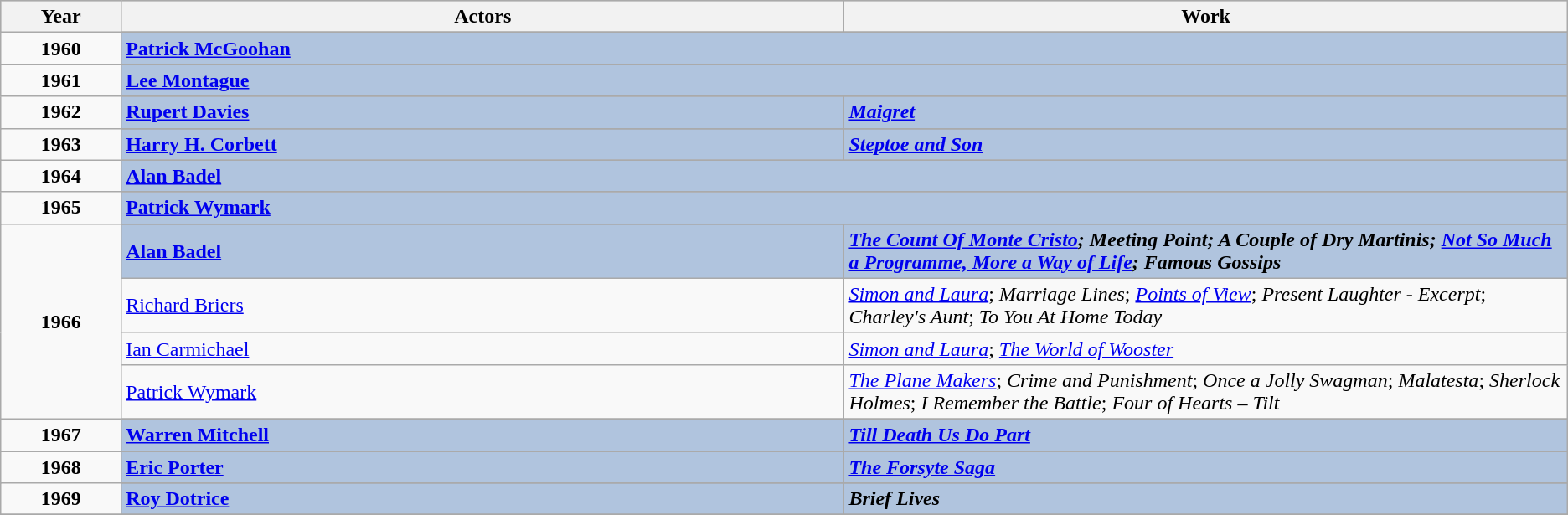<table class="wikitable">
<tr style="background:#bebebe;">
<th style="width:5%;">Year</th>
<th style="width:30%;">Actors</th>
<th style="width:30%;">Work</th>
</tr>
<tr>
<td rowspan=2 style="text-align:center"><strong>1960</strong></td>
</tr>
<tr style="background:#B0C4DE;">
<td colspan="2"><strong><a href='#'>Patrick McGoohan</a></strong></td>
</tr>
<tr>
<td rowspan=2 style="text-align:center"><strong>1961</strong></td>
</tr>
<tr style="background:#B0C4DE;">
<td colspan="2"><strong><a href='#'>Lee Montague</a></strong></td>
</tr>
<tr>
<td rowspan=2 style="text-align:center"><strong>1962</strong></td>
</tr>
<tr style="background:#B0C4DE;">
<td><strong><a href='#'>Rupert Davies</a></strong></td>
<td><strong><em><a href='#'>Maigret</a></em></strong></td>
</tr>
<tr>
<td rowspan=2 style="text-align:center"><strong>1963</strong></td>
</tr>
<tr style="background:#B0C4DE;">
<td><strong><a href='#'>Harry H. Corbett</a></strong></td>
<td><strong><em><a href='#'>Steptoe and Son</a></em></strong></td>
</tr>
<tr>
<td rowspan=2 style="text-align:center"><strong>1964</strong></td>
</tr>
<tr style="background:#B0C4DE;">
<td colspan="2"><strong><a href='#'>Alan Badel</a></strong></td>
</tr>
<tr>
<td rowspan=2 style="text-align:center"><strong>1965</strong></td>
</tr>
<tr style="background:#B0C4DE;">
<td colspan="2"><strong><a href='#'>Patrick Wymark</a></strong></td>
</tr>
<tr>
<td rowspan=5 style="text-align:center"><strong>1966</strong></td>
</tr>
<tr style="background:#B0C4DE;">
<td><strong><a href='#'>Alan Badel</a></strong></td>
<td><strong><em><a href='#'>The Count Of Monte Cristo</a><em>; </em>Meeting Point<em>; </em>A Couple of Dry Martinis<em>; </em><a href='#'>Not So Much a Programme, More a Way of Life</a><em>; </em>Famous Gossips</em></strong></td>
</tr>
<tr>
<td><a href='#'>Richard Briers</a></td>
<td><em><a href='#'>Simon and Laura</a></em>; <em>Marriage Lines</em>; <em><a href='#'>Points of View</a></em>; <em>Present Laughter - Excerpt</em>; <em>Charley's Aunt</em>; <em>To You At Home Today</em></td>
</tr>
<tr>
<td><a href='#'>Ian Carmichael</a></td>
<td><em><a href='#'>Simon and Laura</a></em>; <em><a href='#'>The World of Wooster</a></em></td>
</tr>
<tr>
<td><a href='#'>Patrick Wymark</a></td>
<td><em><a href='#'>The Plane Makers</a></em>; <em>Crime and Punishment</em>; <em>Once a Jolly Swagman</em>; <em>Malatesta</em>; <em>Sherlock Holmes</em>; <em>I Remember the Battle</em>; <em>Four of Hearts – Tilt</em></td>
</tr>
<tr>
<td rowspan=2 style="text-align:center"><strong>1967</strong></td>
</tr>
<tr style="background:#B0C4DE;">
<td><strong><a href='#'>Warren Mitchell</a></strong></td>
<td><strong><em><a href='#'>Till Death Us Do Part</a></em></strong></td>
</tr>
<tr>
<td rowspan=2 style="text-align:center"><strong>1968</strong></td>
</tr>
<tr style="background:#B0C4DE;">
<td><strong><a href='#'>Eric Porter</a></strong></td>
<td><strong><em><a href='#'>The Forsyte Saga</a></em></strong></td>
</tr>
<tr>
<td rowspan=2 style="text-align:center"><strong>1969</strong></td>
</tr>
<tr style="background:#B0C4DE;">
<td><strong><a href='#'>Roy Dotrice</a></strong></td>
<td><strong><em>Brief Lives</em></strong></td>
</tr>
<tr>
</tr>
</table>
